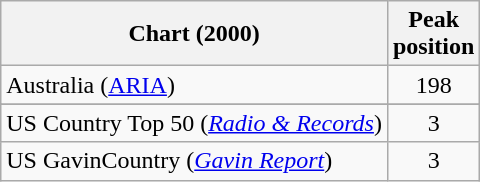<table class="wikitable sortable">
<tr>
<th align="left">Chart (2000)</th>
<th align="center">Peak<br>position</th>
</tr>
<tr>
<td scope="row">Australia (<a href='#'>ARIA</a>)</td>
<td align="center">198</td>
</tr>
<tr>
</tr>
<tr>
</tr>
<tr>
</tr>
<tr>
</tr>
<tr>
<td>US Country Top 50 (<em><a href='#'>Radio & Records</a></em>)</td>
<td align="center">3</td>
</tr>
<tr>
<td>US GavinCountry (<em><a href='#'>Gavin Report</a></em>)</td>
<td align="center">3</td>
</tr>
</table>
